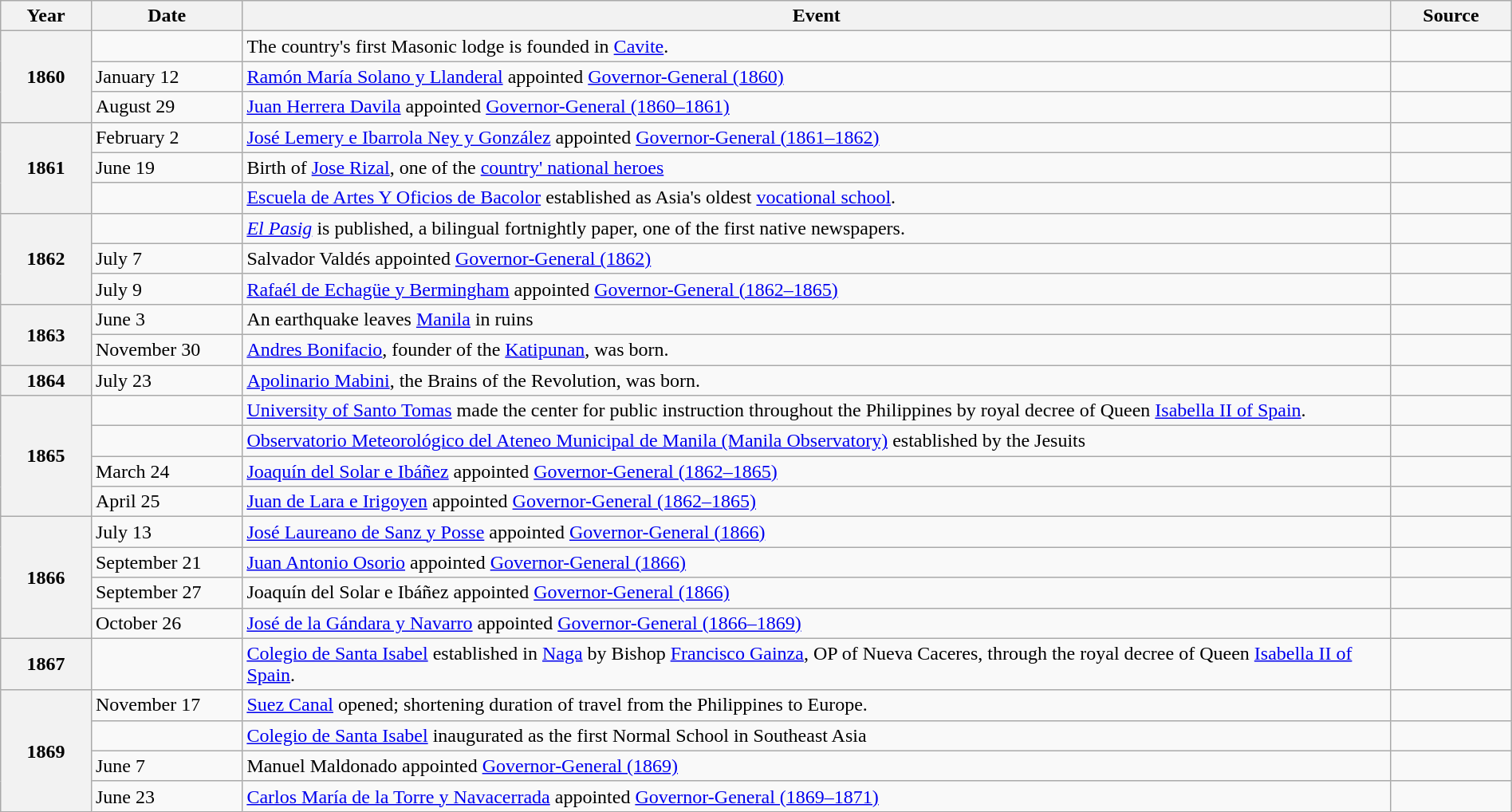<table class="wikitable toptextcells" style="width:100%;">
<tr>
<th scope="col" style="width:6%;">Year</th>
<th scope="col" style="width:10%;">Date</th>
<th scope="col">Event</th>
<th scope="col" style="width:8%;">Source</th>
</tr>
<tr>
<th scope="row" rowspan="3">1860</th>
<td></td>
<td>The country's first Masonic lodge is founded in <a href='#'>Cavite</a>.</td>
<td></td>
</tr>
<tr>
<td>January 12</td>
<td><a href='#'>Ramón María Solano y Llanderal</a> appointed <a href='#'>Governor-General (1860)</a></td>
<td></td>
</tr>
<tr>
<td>August 29</td>
<td><a href='#'>Juan Herrera Davila</a> appointed <a href='#'>Governor-General (1860–1861)</a></td>
<td></td>
</tr>
<tr>
<th scope="row" rowspan="3">1861</th>
<td>February 2</td>
<td><a href='#'>José Lemery e Ibarrola Ney y González</a> appointed <a href='#'>Governor-General (1861–1862)</a></td>
<td></td>
</tr>
<tr>
<td>June 19</td>
<td>Birth of <a href='#'>Jose Rizal</a>, one of the <a href='#'>country' national heroes</a></td>
<td></td>
</tr>
<tr>
<td></td>
<td><a href='#'>Escuela de Artes Y Oficios de Bacolor</a> established as Asia's oldest <a href='#'>vocational school</a>.</td>
<td></td>
</tr>
<tr>
<th scope="row" rowspan="3">1862</th>
<td></td>
<td><em><a href='#'>El Pasig</a></em> is published, a bilingual fortnightly paper, one of the first native newspapers.</td>
<td></td>
</tr>
<tr>
<td>July 7</td>
<td>Salvador Valdés appointed <a href='#'>Governor-General (1862)</a></td>
<td></td>
</tr>
<tr>
<td>July 9</td>
<td><a href='#'>Rafaél de Echagüe y Bermingham</a> appointed <a href='#'>Governor-General (1862–1865)</a></td>
<td></td>
</tr>
<tr>
<th scope="row" rowspan="2">1863</th>
<td>June 3</td>
<td>An earthquake leaves <a href='#'>Manila</a> in ruins</td>
<td><br></td>
</tr>
<tr>
<td>November 30</td>
<td><a href='#'>Andres Bonifacio</a>, founder of the <a href='#'>Katipunan</a>, was born.</td>
<td></td>
</tr>
<tr>
<th scope="row">1864</th>
<td>July 23</td>
<td><a href='#'>Apolinario Mabini</a>, the Brains of the Revolution, was born.</td>
<td></td>
</tr>
<tr>
<th scope="row" rowspan="4">1865</th>
<td></td>
<td><a href='#'>University of Santo Tomas</a> made the center for public instruction throughout the Philippines by royal decree of Queen <a href='#'>Isabella II of Spain</a>.</td>
<td></td>
</tr>
<tr>
<td></td>
<td><a href='#'>Observatorio Meteorológico del Ateneo Municipal de Manila (Manila Observatory)</a> established by the Jesuits</td>
<td></td>
</tr>
<tr>
<td>March 24</td>
<td><a href='#'>Joaquín del Solar e Ibáñez</a> appointed <a href='#'>Governor-General (1862–1865)</a></td>
<td></td>
</tr>
<tr>
<td>April 25</td>
<td><a href='#'>Juan de Lara e Irigoyen</a> appointed <a href='#'>Governor-General (1862–1865)</a></td>
<td></td>
</tr>
<tr>
<th scope="row" rowspan="4">1866</th>
<td>July 13</td>
<td><a href='#'>José Laureano de Sanz y Posse</a> appointed <a href='#'>Governor-General (1866)</a></td>
<td></td>
</tr>
<tr>
<td>September 21</td>
<td><a href='#'>Juan Antonio Osorio</a> appointed <a href='#'>Governor-General (1866)</a></td>
<td></td>
</tr>
<tr>
<td>September 27</td>
<td>Joaquín del Solar e Ibáñez appointed <a href='#'>Governor-General (1866)</a></td>
<td></td>
</tr>
<tr>
<td>October 26</td>
<td><a href='#'>José de la Gándara y Navarro</a> appointed <a href='#'>Governor-General (1866–1869)</a></td>
<td></td>
</tr>
<tr>
<th scope="row">1867</th>
<td></td>
<td><a href='#'>Colegio de Santa Isabel</a> established in <a href='#'>Naga</a> by Bishop <a href='#'>Francisco Gainza</a>, OP of Nueva Caceres, through the royal decree of Queen <a href='#'>Isabella II of Spain</a>.</td>
<td><br></td>
</tr>
<tr>
<th scope="row" rowspan="4">1869</th>
<td>November 17</td>
<td><a href='#'>Suez Canal</a> opened; shortening duration of travel from the Philippines to Europe.</td>
<td></td>
</tr>
<tr>
<td></td>
<td><a href='#'>Colegio de Santa Isabel</a> inaugurated as the first Normal School in Southeast Asia</td>
<td></td>
</tr>
<tr>
<td>June 7</td>
<td>Manuel Maldonado appointed <a href='#'>Governor-General (1869)</a></td>
<td></td>
</tr>
<tr>
<td>June 23</td>
<td><a href='#'>Carlos María de la Torre y Navacerrada</a> appointed <a href='#'>Governor-General (1869–1871)</a></td>
<td></td>
</tr>
</table>
